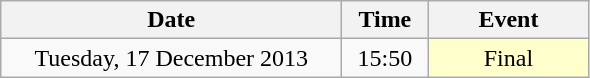<table class = "wikitable" style="text-align:center;">
<tr>
<th width=220>Date</th>
<th width=50>Time</th>
<th width=100>Event</th>
</tr>
<tr>
<td>Tuesday, 17 December 2013</td>
<td>15:50</td>
<td bgcolor=ffffcc>Final</td>
</tr>
</table>
